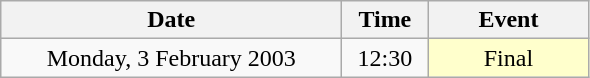<table class = "wikitable" style="text-align:center;">
<tr>
<th width=220>Date</th>
<th width=50>Time</th>
<th width=100>Event</th>
</tr>
<tr>
<td>Monday, 3 February 2003</td>
<td>12:30</td>
<td bgcolor=ffffcc>Final</td>
</tr>
</table>
